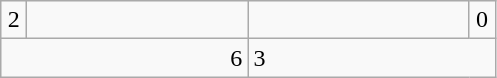<table class=wikitable>
<tr>
<td align=center width=10>2</td>
<td align=center width=140></td>
<td align=center width=140></td>
<td align=center width=10>0</td>
</tr>
<tr>
<td colspan=2 align=right>6</td>
<td colspan=2>3</td>
</tr>
</table>
